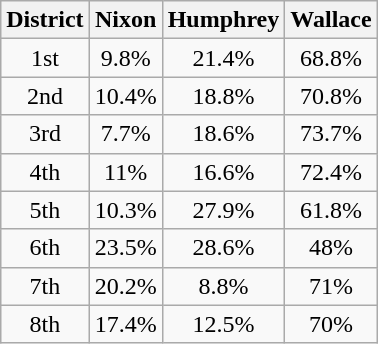<table class="wikitable sortable">
<tr>
<th>District</th>
<th>Nixon</th>
<th>Humphrey</th>
<th>Wallace</th>
</tr>
<tr style="text-align:center;">
<td>1st</td>
<td>9.8%</td>
<td>21.4%</td>
<td>68.8%</td>
</tr>
<tr style="text-align:center;">
<td>2nd</td>
<td>10.4%</td>
<td>18.8%</td>
<td>70.8%</td>
</tr>
<tr style="text-align:center;">
<td>3rd</td>
<td>7.7%</td>
<td>18.6%</td>
<td>73.7%</td>
</tr>
<tr style="text-align:center;">
<td>4th</td>
<td>11%</td>
<td>16.6%</td>
<td>72.4%</td>
</tr>
<tr style="text-align:center;">
<td>5th</td>
<td>10.3%</td>
<td>27.9%</td>
<td>61.8%</td>
</tr>
<tr style="text-align:center;">
<td>6th</td>
<td>23.5%</td>
<td>28.6%</td>
<td>48%</td>
</tr>
<tr style="text-align:center;">
<td>7th</td>
<td>20.2%</td>
<td>8.8%</td>
<td>71%</td>
</tr>
<tr style="text-align:center;">
<td>8th</td>
<td>17.4%</td>
<td>12.5%</td>
<td>70%</td>
</tr>
</table>
